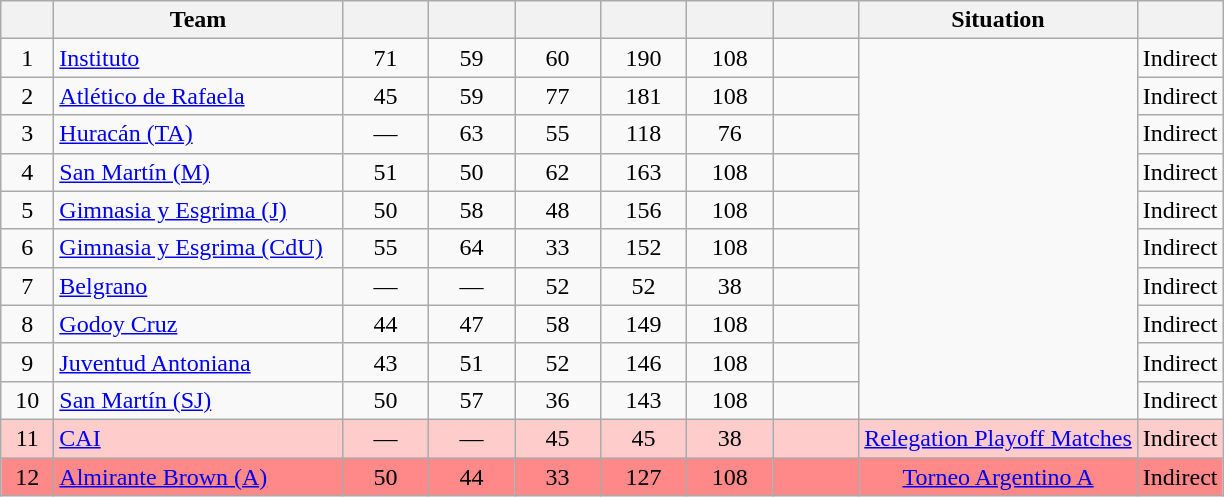<table class="wikitable" style="text-align: center;">
<tr>
<th width=28><br></th>
<th width=185>Team</th>
<th width=50></th>
<th width=50></th>
<th width=50></th>
<th width=50></th>
<th width=50></th>
<th width=50><br></th>
<th>Situation</th>
<th><br></th>
</tr>
<tr>
<td>1</td>
<td align="left"><a href='#'>Instituto</a></td>
<td>71</td>
<td>59</td>
<td>60</td>
<td>190</td>
<td>108</td>
<td><strong></strong></td>
<td rowspan=10></td>
<td>Indirect</td>
</tr>
<tr>
<td>2</td>
<td align="left"><a href='#'>Atlético de Rafaela</a></td>
<td>45</td>
<td>59</td>
<td>77</td>
<td>181</td>
<td>108</td>
<td><strong></strong></td>
<td>Indirect</td>
</tr>
<tr>
<td>3</td>
<td align="left"><a href='#'>Huracán (TA)</a></td>
<td>—</td>
<td>63</td>
<td>55</td>
<td>118</td>
<td>76</td>
<td><strong></strong></td>
<td>Indirect</td>
</tr>
<tr>
<td>4</td>
<td align="left"><a href='#'>San Martín (M)</a></td>
<td>51</td>
<td>50</td>
<td>62</td>
<td>163</td>
<td>108</td>
<td><strong></strong></td>
<td>Indirect</td>
</tr>
<tr>
<td>5</td>
<td align="left"><a href='#'>Gimnasia y Esgrima (J)</a></td>
<td>50</td>
<td>58</td>
<td>48</td>
<td>156</td>
<td>108</td>
<td><strong></strong></td>
<td>Indirect</td>
</tr>
<tr>
<td>6</td>
<td align="left"><a href='#'>Gimnasia y Esgrima (CdU)</a></td>
<td>55</td>
<td>64</td>
<td>33</td>
<td>152</td>
<td>108</td>
<td><strong></strong></td>
<td>Indirect</td>
</tr>
<tr>
<td>7</td>
<td align="left"><a href='#'>Belgrano</a></td>
<td>—</td>
<td>—</td>
<td>52</td>
<td>52</td>
<td>38</td>
<td><strong></strong></td>
<td>Indirect</td>
</tr>
<tr>
<td>8</td>
<td align="left"><a href='#'>Godoy Cruz</a></td>
<td>44</td>
<td>47</td>
<td>58</td>
<td>149</td>
<td>108</td>
<td><strong></strong></td>
<td>Indirect</td>
</tr>
<tr>
<td>9</td>
<td align="left"><a href='#'>Juventud Antoniana</a></td>
<td>43</td>
<td>51</td>
<td>52</td>
<td>146</td>
<td>108</td>
<td><strong></strong></td>
<td>Indirect</td>
</tr>
<tr>
<td>10</td>
<td align="left"><a href='#'>San Martín (SJ)</a></td>
<td>50</td>
<td>57</td>
<td>36</td>
<td>143</td>
<td>108</td>
<td><strong></strong></td>
<td>Indirect</td>
</tr>
<tr bgcolor=#FFCCCC>
<td>11</td>
<td align="left"><a href='#'>CAI</a></td>
<td>—</td>
<td>—</td>
<td>45</td>
<td>45</td>
<td>38</td>
<td><strong></strong></td>
<td bgcolor=#FFCCCC><a href='#'>Relegation Playoff Matches</a></td>
<td>Indirect</td>
</tr>
<tr bgcolor=#FF8888>
<td>12</td>
<td align="left"><a href='#'>Almirante Brown (A)</a></td>
<td>50</td>
<td>44</td>
<td>33</td>
<td>127</td>
<td>108</td>
<td><strong></strong></td>
<td bgcolor=#FF8888><a href='#'>Torneo Argentino A</a></td>
<td>Indirect</td>
</tr>
</table>
